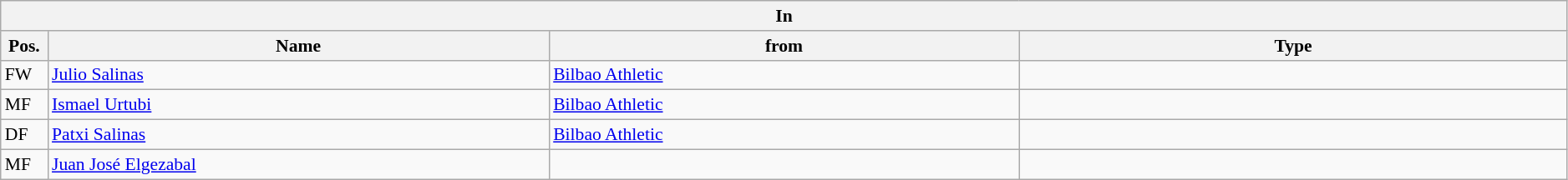<table class="wikitable" style="font-size:90%;width:99%;">
<tr>
<th colspan="4">In</th>
</tr>
<tr>
<th width=3%>Pos.</th>
<th width=32%>Name</th>
<th width=30%>from</th>
<th width=35%>Type</th>
</tr>
<tr>
<td>FW</td>
<td><a href='#'>Julio Salinas</a></td>
<td><a href='#'>Bilbao Athletic</a></td>
<td></td>
</tr>
<tr>
<td>MF</td>
<td><a href='#'>Ismael Urtubi</a></td>
<td><a href='#'>Bilbao Athletic</a></td>
<td></td>
</tr>
<tr>
<td>DF</td>
<td><a href='#'>Patxi Salinas</a></td>
<td><a href='#'>Bilbao Athletic</a></td>
<td></td>
</tr>
<tr>
<td>MF</td>
<td><a href='#'>Juan José Elgezabal</a></td>
<td></td>
<td></td>
</tr>
</table>
